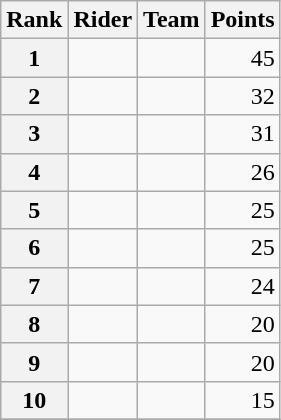<table class="wikitable" margin-bottom:0;">
<tr>
<th scope="col">Rank</th>
<th scope="col">Rider</th>
<th scope="col">Team</th>
<th scope="col">Points</th>
</tr>
<tr>
<th scope="row">1</th>
<td> </td>
<td></td>
<td align="right">45</td>
</tr>
<tr>
<th scope="row">2</th>
<td></td>
<td></td>
<td align="right">32</td>
</tr>
<tr>
<th scope="row">3</th>
<td></td>
<td></td>
<td align="right">31</td>
</tr>
<tr>
<th scope="row">4</th>
<td></td>
<td></td>
<td align="right">26</td>
</tr>
<tr>
<th scope="row">5</th>
<td></td>
<td></td>
<td align="right">25</td>
</tr>
<tr>
<th scope="row">6</th>
<td></td>
<td></td>
<td align="right">25</td>
</tr>
<tr>
<th scope="row">7</th>
<td></td>
<td></td>
<td align="right">24</td>
</tr>
<tr>
<th scope="row">8</th>
<td></td>
<td></td>
<td align="right">20</td>
</tr>
<tr>
<th scope="row">9</th>
<td></td>
<td></td>
<td align="right">20</td>
</tr>
<tr>
<th scope="row">10</th>
<td></td>
<td></td>
<td align="right">15</td>
</tr>
<tr>
</tr>
</table>
